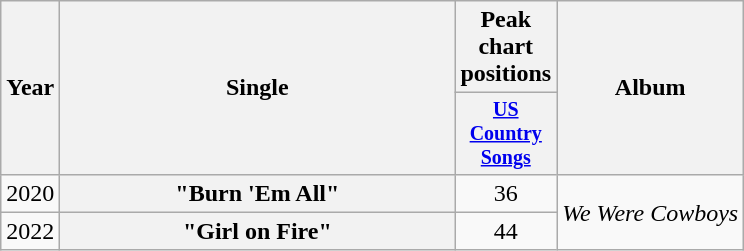<table class="wikitable plainrowheaders" style="text-align:center;">
<tr>
<th rowspan="2">Year</th>
<th rowspan="2" style="width:16em;">Single</th>
<th colspan="1">Peak chart positions</th>
<th rowspan="2">Album</th>
</tr>
<tr style="font-size:smaller;">
<th width="45"><a href='#'>US Country Songs</a><br></th>
</tr>
<tr>
<td>2020</td>
<th scope="row">"Burn 'Em All"</th>
<td>36</td>
<td align="left" rowspan="2"><em>We Were Cowboys</em></td>
</tr>
<tr>
<td>2022</td>
<th scope="row">"Girl on Fire"</th>
<td>44</td>
</tr>
</table>
